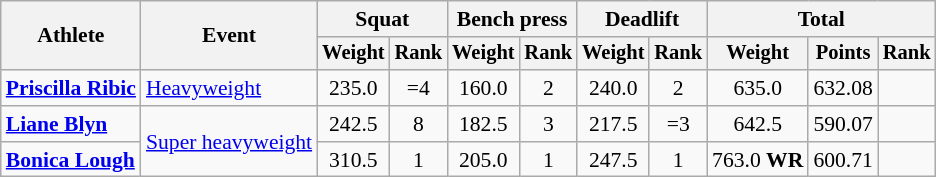<table class=wikitable style=font-size:90%;text-align:center>
<tr>
<th rowspan=2>Athlete</th>
<th rowspan=2>Event</th>
<th colspan=2>Squat</th>
<th colspan=2>Bench press</th>
<th colspan=2>Deadlift</th>
<th colspan=3>Total</th>
</tr>
<tr style=font-size:95%>
<th>Weight</th>
<th>Rank</th>
<th>Weight</th>
<th>Rank</th>
<th>Weight</th>
<th>Rank</th>
<th>Weight</th>
<th>Points</th>
<th>Rank</th>
</tr>
<tr>
<td align=left><strong><a href='#'>Priscilla Ribic</a></strong></td>
<td align=left><a href='#'>Heavyweight</a></td>
<td>235.0</td>
<td>=4</td>
<td>160.0</td>
<td>2</td>
<td>240.0</td>
<td>2</td>
<td>635.0</td>
<td>632.08</td>
<td></td>
</tr>
<tr>
<td align=left><strong><a href='#'>Liane Blyn</a></strong></td>
<td align=left rowspan=2><a href='#'>Super heavyweight</a></td>
<td>242.5</td>
<td>8</td>
<td>182.5</td>
<td>3</td>
<td>217.5</td>
<td>=3</td>
<td>642.5</td>
<td>590.07</td>
<td></td>
</tr>
<tr>
<td align=left><strong><a href='#'>Bonica Lough</a></strong></td>
<td>310.5</td>
<td>1</td>
<td>205.0</td>
<td>1</td>
<td>247.5</td>
<td>1</td>
<td>763.0 <strong>WR</strong></td>
<td>600.71</td>
<td></td>
</tr>
</table>
